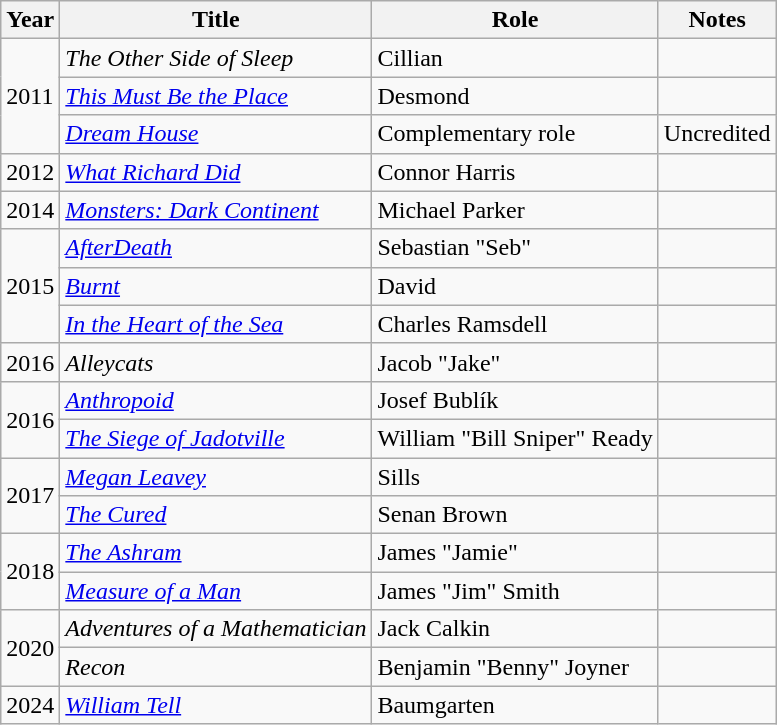<table class="wikitable sortable">
<tr>
<th>Year</th>
<th>Title</th>
<th>Role</th>
<th>Notes</th>
</tr>
<tr>
<td rowspan="3">2011</td>
<td><em>The Other Side of Sleep</em></td>
<td>Cillian</td>
<td></td>
</tr>
<tr>
<td><em><a href='#'>This Must Be the Place</a></em></td>
<td>Desmond</td>
<td></td>
</tr>
<tr>
<td><em><a href='#'>Dream House</a></em></td>
<td>Complementary role</td>
<td>Uncredited</td>
</tr>
<tr>
<td>2012</td>
<td><em><a href='#'>What Richard Did</a></em></td>
<td>Connor Harris</td>
<td></td>
</tr>
<tr>
<td>2014</td>
<td><em><a href='#'>Monsters: Dark Continent</a></em></td>
<td>Michael Parker</td>
<td></td>
</tr>
<tr>
<td rowspan="3">2015</td>
<td><em><a href='#'>AfterDeath</a></em></td>
<td>Sebastian "Seb"</td>
<td></td>
</tr>
<tr>
<td><em><a href='#'>Burnt</a></em></td>
<td>David</td>
<td></td>
</tr>
<tr>
<td><em><a href='#'>In the Heart of the Sea</a></em></td>
<td>Charles Ramsdell</td>
<td></td>
</tr>
<tr>
<td>2016</td>
<td><em>Alleycats</em></td>
<td>Jacob "Jake"</td>
<td></td>
</tr>
<tr>
<td rowspan="2">2016</td>
<td><em><a href='#'>Anthropoid</a></em></td>
<td>Josef Bublík</td>
<td></td>
</tr>
<tr>
<td><em><a href='#'>The Siege of Jadotville</a></em></td>
<td>William "Bill Sniper" Ready</td>
<td></td>
</tr>
<tr>
<td rowspan="2">2017</td>
<td><em><a href='#'>Megan Leavey</a></em></td>
<td>Sills</td>
<td></td>
</tr>
<tr>
<td><em><a href='#'>The Cured</a></em></td>
<td>Senan Brown</td>
<td></td>
</tr>
<tr>
<td rowspan="2">2018</td>
<td><em><a href='#'>The Ashram</a></em></td>
<td>James "Jamie"</td>
<td></td>
</tr>
<tr>
<td><em><a href='#'>Measure of a Man</a></em></td>
<td>James "Jim" Smith</td>
<td></td>
</tr>
<tr>
<td rowspan="2">2020</td>
<td><em>Adventures of a Mathematician</em></td>
<td>Jack Calkin</td>
<td></td>
</tr>
<tr>
<td><em>Recon</em></td>
<td>Benjamin "Benny" Joyner</td>
<td></td>
</tr>
<tr>
<td>2024</td>
<td><em><a href='#'>William Tell</a></em></td>
<td>Baumgarten</td>
<td></td>
</tr>
</table>
